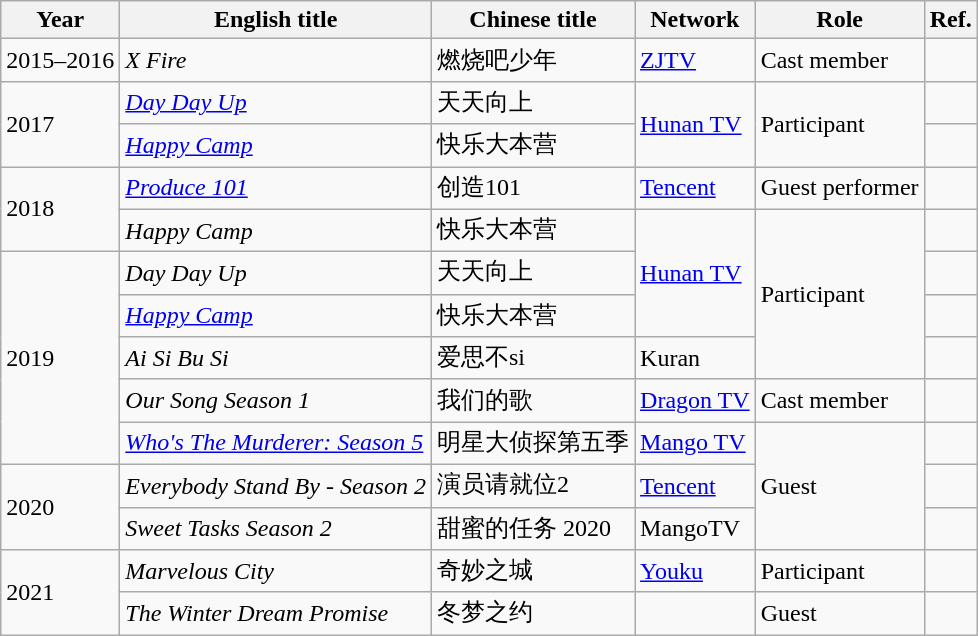<table class="wikitable sortable">
<tr>
<th>Year</th>
<th>English title</th>
<th>Chinese title</th>
<th>Network</th>
<th>Role</th>
<th class="unsortable">Ref.</th>
</tr>
<tr>
<td>2015–2016</td>
<td><em>X Fire</em></td>
<td>燃烧吧少年</td>
<td><a href='#'>ZJTV</a></td>
<td>Cast member</td>
<td></td>
</tr>
<tr>
<td rowspan=2>2017</td>
<td><em><a href='#'>Day Day Up</a></em></td>
<td>天天向上</td>
<td rowspan="2"><a href='#'>Hunan TV</a></td>
<td rowspan="2">Participant</td>
<td></td>
</tr>
<tr>
<td><em><a href='#'>Happy Camp</a></em></td>
<td>快乐大本营</td>
<td></td>
</tr>
<tr>
<td rowspan=2>2018</td>
<td><em><a href='#'>Produce 101</a></em></td>
<td>创造101</td>
<td><a href='#'>Tencent</a></td>
<td>Guest performer</td>
<td></td>
</tr>
<tr>
<td><em>Happy Camp</em></td>
<td>快乐大本营</td>
<td rowspan="3"><a href='#'>Hunan TV</a></td>
<td rowspan="4">Participant</td>
<td></td>
</tr>
<tr>
<td rowspan=5>2019</td>
<td><em>Day Day Up</em></td>
<td>天天向上</td>
<td></td>
</tr>
<tr>
<td><em><a href='#'>Happy Camp</a></em></td>
<td>快乐大本营</td>
<td></td>
</tr>
<tr>
<td><em>Ai Si Bu Si</em></td>
<td>爱思不si</td>
<td>Kuran</td>
<td></td>
</tr>
<tr>
<td><em>Our Song Season 1</em></td>
<td>我们的歌</td>
<td><a href='#'>Dragon TV</a></td>
<td>Cast member</td>
<td></td>
</tr>
<tr>
<td><em><a href='#'>Who's The Murderer: Season 5</a></em></td>
<td>明星大侦探第五季</td>
<td><a href='#'>Mango TV</a></td>
<td rowspan="3">Guest</td>
<td></td>
</tr>
<tr>
<td rowspan="2">2020</td>
<td><em>Everybody Stand By - Season 2</em></td>
<td>演员请就位2</td>
<td><a href='#'>Tencent</a></td>
<td></td>
</tr>
<tr>
<td><em>Sweet Tasks Season 2</em></td>
<td>甜蜜的任务 2020</td>
<td>MangoTV</td>
<td></td>
</tr>
<tr>
<td rowspan="2">2021</td>
<td><em>Marvelous City</em></td>
<td>奇妙之城</td>
<td><a href='#'>Youku</a></td>
<td>Participant</td>
<td></td>
</tr>
<tr>
<td><em>The Winter Dream Promise</em></td>
<td>冬梦之约</td>
<td></td>
<td>Guest</td>
<td></td>
</tr>
</table>
